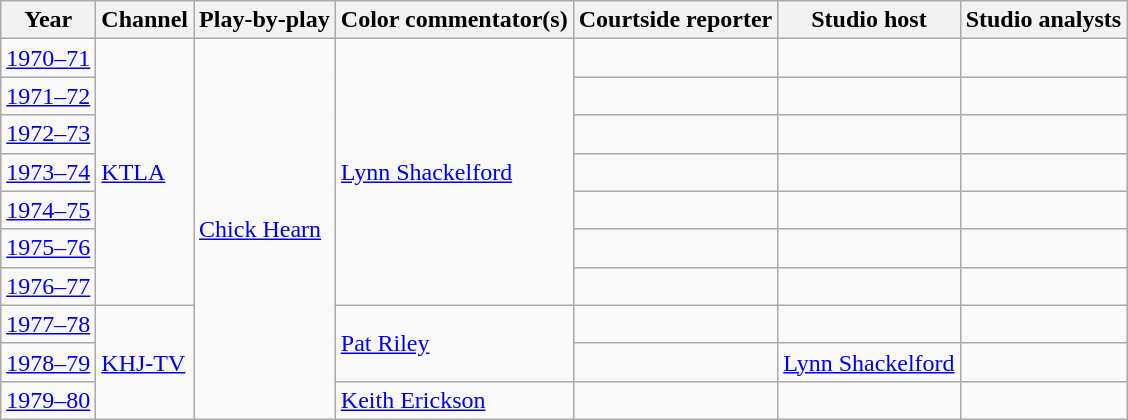<table class="wikitable">
<tr>
<th>Year</th>
<th>Channel</th>
<th>Play-by-play</th>
<th>Color commentator(s)</th>
<th>Courtside reporter</th>
<th>Studio host</th>
<th>Studio analysts</th>
</tr>
<tr>
<td><a href='#'>1970–71</a></td>
<td rowspan="7"><a href='#'>KTLA</a></td>
<td rowspan=10><a href='#'>Chick Hearn</a></td>
<td rowspan="7"><a href='#'>Lynn Shackelford</a></td>
<td></td>
<td></td>
<td></td>
</tr>
<tr>
<td><a href='#'>1971–72</a></td>
<td></td>
<td></td>
<td></td>
</tr>
<tr>
<td><a href='#'>1972–73</a></td>
<td></td>
<td></td>
<td></td>
</tr>
<tr>
<td><a href='#'>1973–74</a></td>
<td></td>
<td></td>
<td></td>
</tr>
<tr>
<td><a href='#'>1974–75</a></td>
<td></td>
<td></td>
<td></td>
</tr>
<tr>
<td><a href='#'>1975–76</a></td>
<td></td>
<td></td>
<td></td>
</tr>
<tr>
<td><a href='#'>1976–77</a></td>
<td></td>
<td></td>
<td></td>
</tr>
<tr>
<td><a href='#'>1977–78</a></td>
<td rowspan="3"><a href='#'>KHJ-TV</a></td>
<td rowspan="2"><a href='#'>Pat Riley</a></td>
<td></td>
<td></td>
<td></td>
</tr>
<tr>
<td><a href='#'>1978–79</a></td>
<td></td>
<td><a href='#'>Lynn Shackelford</a></td>
<td></td>
</tr>
<tr>
<td><a href='#'>1979–80</a></td>
<td><a href='#'>Keith Erickson</a></td>
<td></td>
<td></td>
<td></td>
</tr>
</table>
